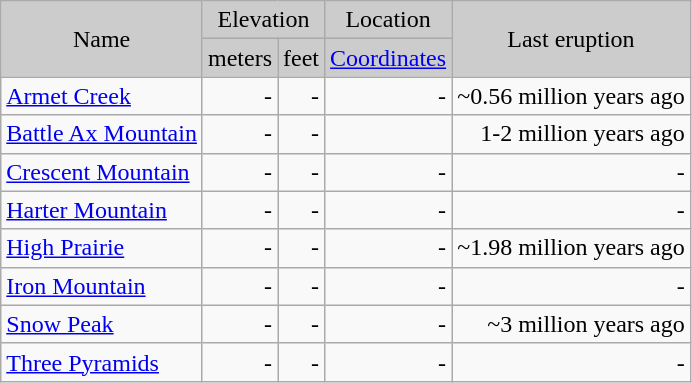<table class="wikitable">
<tr style="text-align:center; background:#ccc;">
<td rowspan="2">Name</td>
<td colspan ="2">Elevation</td>
<td>Location</td>
<td rowspan="2">Last eruption</td>
</tr>
<tr style="text-align:center; background:#ccc;">
<td>meters</td>
<td>feet</td>
<td><a href='#'>Coordinates</a></td>
</tr>
<tr style="text-align:right;">
<td align="left"><a href='#'>Armet Creek</a></td>
<td>-</td>
<td>-</td>
<td>-</td>
<td>~0.56 million years ago</td>
</tr>
<tr style="text-align:right;">
<td align="left"><a href='#'>Battle Ax Mountain</a></td>
<td>-</td>
<td>-</td>
<td></td>
<td>1-2 million years ago</td>
</tr>
<tr style="text-align:right;">
<td align="left"><a href='#'>Crescent Mountain</a></td>
<td>-</td>
<td>-</td>
<td>-</td>
<td>-</td>
</tr>
<tr style="text-align:right;">
<td align="left"><a href='#'>Harter Mountain</a></td>
<td>-</td>
<td>-</td>
<td>-</td>
<td>-</td>
</tr>
<tr style="text-align:right;">
<td align="left"><a href='#'>High Prairie</a></td>
<td>-</td>
<td>-</td>
<td>-</td>
<td>~1.98 million years ago</td>
</tr>
<tr style="text-align:right;">
<td align="left"><a href='#'>Iron Mountain</a></td>
<td>-</td>
<td>-</td>
<td>-</td>
<td>-</td>
</tr>
<tr style="text-align:right;">
<td align="left"><a href='#'>Snow Peak</a></td>
<td>-</td>
<td>-</td>
<td>-</td>
<td>~3 million years ago</td>
</tr>
<tr style="text-align:right;">
<td align="left"><a href='#'>Three Pyramids</a></td>
<td>-</td>
<td>-</td>
<td>-</td>
<td>-</td>
</tr>
</table>
